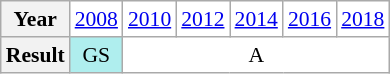<table class="wikitable" style="text-align:center; font-size:90%; background:white">
<tr>
<th>Year</th>
<td><a href='#'>2008</a></td>
<td><a href='#'>2010</a></td>
<td><a href='#'>2012</a></td>
<td><a href='#'>2014</a></td>
<td><a href='#'>2016</a></td>
<td><a href='#'>2018</a></td>
</tr>
<tr>
<th>Result</th>
<td bgcolor="afeeee">GS</td>
<td colspan="5">A</td>
</tr>
</table>
